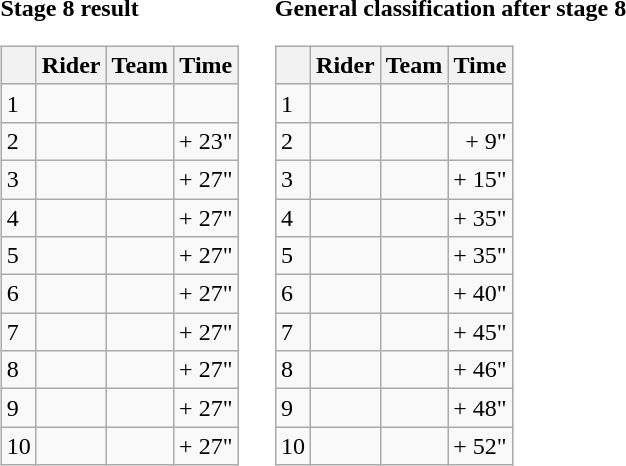<table>
<tr>
<td><strong>Stage 8 result</strong><br><table class="wikitable">
<tr>
<th></th>
<th>Rider</th>
<th>Team</th>
<th>Time</th>
</tr>
<tr>
<td>1</td>
<td></td>
<td></td>
<td align="right"></td>
</tr>
<tr>
<td>2</td>
<td></td>
<td></td>
<td align="right">+ 23"</td>
</tr>
<tr>
<td>3</td>
<td></td>
<td></td>
<td align="right">+ 27"</td>
</tr>
<tr>
<td>4</td>
<td></td>
<td></td>
<td align="right">+ 27"</td>
</tr>
<tr>
<td>5</td>
<td></td>
<td></td>
<td align="right">+ 27"</td>
</tr>
<tr>
<td>6</td>
<td></td>
<td></td>
<td align="right">+ 27"</td>
</tr>
<tr>
<td>7</td>
<td></td>
<td></td>
<td align="right">+ 27"</td>
</tr>
<tr>
<td>8</td>
<td></td>
<td></td>
<td align="right">+ 27"</td>
</tr>
<tr>
<td>9</td>
<td></td>
<td></td>
<td align="right">+ 27"</td>
</tr>
<tr>
<td>10</td>
<td></td>
<td></td>
<td align="right">+ 27"</td>
</tr>
</table>
</td>
<td></td>
<td><strong>General classification after stage 8</strong><br><table class="wikitable">
<tr>
<th></th>
<th>Rider</th>
<th>Team</th>
<th>Time</th>
</tr>
<tr>
<td>1</td>
<td> </td>
<td></td>
<td align="right"></td>
</tr>
<tr>
<td>2</td>
<td></td>
<td></td>
<td align="right">+ 9"</td>
</tr>
<tr>
<td>3</td>
<td></td>
<td></td>
<td align="right">+ 15"</td>
</tr>
<tr>
<td>4</td>
<td></td>
<td></td>
<td align="right">+ 35"</td>
</tr>
<tr>
<td>5</td>
<td></td>
<td></td>
<td align="right">+ 35"</td>
</tr>
<tr>
<td>6</td>
<td></td>
<td></td>
<td align="right">+ 40"</td>
</tr>
<tr>
<td>7</td>
<td> </td>
<td></td>
<td align="right">+ 45"</td>
</tr>
<tr>
<td>8</td>
<td></td>
<td></td>
<td align="right">+ 46"</td>
</tr>
<tr>
<td>9</td>
<td></td>
<td></td>
<td align="right">+ 48"</td>
</tr>
<tr>
<td>10</td>
<td></td>
<td></td>
<td align="right">+ 52"</td>
</tr>
</table>
</td>
</tr>
</table>
